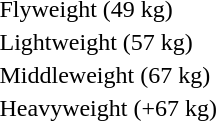<table>
<tr>
<td rowspan=2>Flyweight (49 kg)<br></td>
<td rowspan=2></td>
<td rowspan=2></td>
<td></td>
</tr>
<tr>
<td></td>
</tr>
<tr>
<td rowspan=2>Lightweight (57 kg)<br></td>
<td rowspan=2></td>
<td rowspan=2></td>
<td></td>
</tr>
<tr>
<td></td>
</tr>
<tr>
<td rowspan=2>Middleweight (67 kg)<br></td>
<td rowspan=2></td>
<td rowspan=2></td>
<td></td>
</tr>
<tr>
<td></td>
</tr>
<tr>
<td rowspan=2>Heavyweight (+67 kg)<br></td>
<td rowspan=2></td>
<td rowspan=2></td>
<td></td>
</tr>
<tr>
<td></td>
</tr>
<tr>
</tr>
</table>
